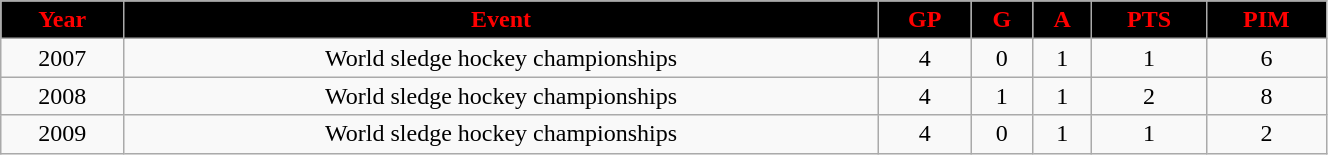<table class="wikitable" style="width:70%;">
<tr style="text-align:center; background:black; color:red;">
<td><strong>Year</strong></td>
<td><strong>Event</strong></td>
<td><strong>GP</strong></td>
<td><strong>G</strong></td>
<td><strong>A</strong></td>
<td><strong>PTS</strong></td>
<td><strong>PIM</strong></td>
</tr>
<tr style="text-align:center;" bgcolor="">
<td>2007</td>
<td>World sledge hockey championships</td>
<td>4</td>
<td>0</td>
<td>1</td>
<td>1</td>
<td>6</td>
</tr>
<tr style="text-align:center;" bgcolor="">
<td>2008</td>
<td>World sledge hockey championships</td>
<td>4</td>
<td>1</td>
<td>1</td>
<td>2</td>
<td>8</td>
</tr>
<tr style="text-align:center;" bgcolor="">
<td>2009</td>
<td>World sledge hockey championships</td>
<td>4</td>
<td>0</td>
<td>1</td>
<td>1</td>
<td>2</td>
</tr>
</table>
